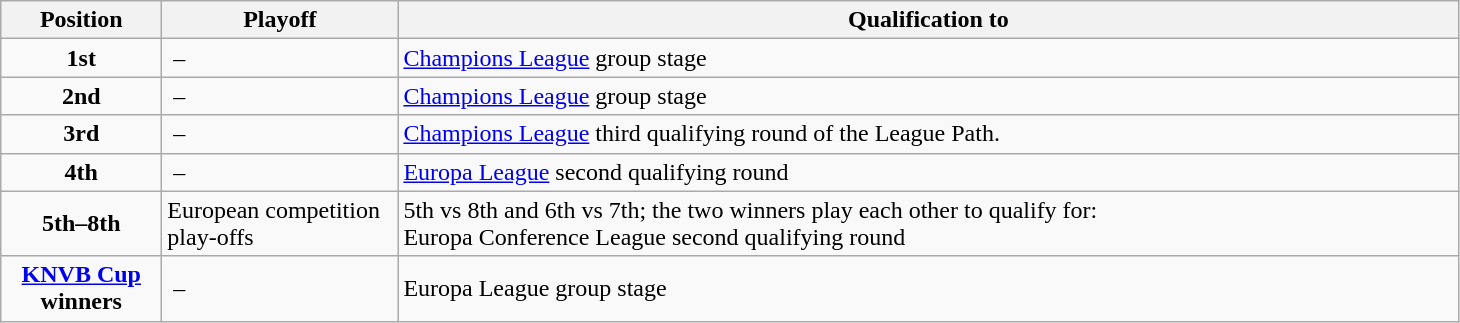<table class="wikitable">
<tr>
<th style="width:100px;">Position</th>
<th style="width:150px;">Playoff</th>
<th style="width:700px;">Qualification to</th>
</tr>
<tr>
<td align="center"><strong>1st</strong></td>
<td> –</td>
<td><a href='#'>Champions League</a> group stage</td>
</tr>
<tr>
<td align="center"><strong>2nd</strong></td>
<td> –</td>
<td><a href='#'>Champions League</a> group stage</td>
</tr>
<tr>
<td align="center"><strong>3rd</strong></td>
<td> –</td>
<td><a href='#'>Champions League</a> third qualifying round of the League Path.</td>
</tr>
<tr>
<td align="center"><strong>4th</strong></td>
<td> –</td>
<td><a href='#'>Europa League</a> second qualifying round</td>
</tr>
<tr>
<td align="center"><strong>5th–8th</strong></td>
<td>European competition play-offs</td>
<td>5th vs 8th and 6th vs 7th; the two winners play each other to qualify for: <br> Europa Conference League second qualifying round</td>
</tr>
<tr>
<td align="center"><strong><a href='#'>KNVB Cup</a> winners</strong></td>
<td> –</td>
<td>Europa League group stage</td>
</tr>
</table>
